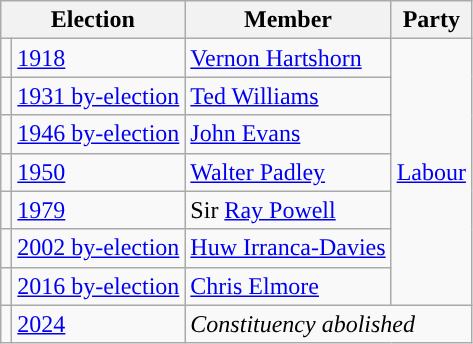<table class="wikitable">
<tr>
<th scope="col" colspan="2">Election</th>
<th scope="col">Member</th>
<th scope="col">Party</th>
</tr>
<tr>
<td style="color:inherit;background-color: "></td>
<td><a href='#'>1918</a></td>
<td><a href='#'>Vernon Hartshorn</a></td>
<td rowspan="7"><a href='#'>Labour</a></td>
</tr>
<tr>
<td style="color:inherit;background-color: "></td>
<td><a href='#'>1931 by-election</a></td>
<td><a href='#'>Ted Williams</a></td>
</tr>
<tr>
<td style="color:inherit;background-color: "></td>
<td><a href='#'>1946 by-election</a></td>
<td><a href='#'>John Evans</a></td>
</tr>
<tr>
<td style="color:inherit;background-color: "></td>
<td><a href='#'>1950</a></td>
<td><a href='#'>Walter Padley</a></td>
</tr>
<tr>
<td style="color:inherit;background-color: "></td>
<td><a href='#'>1979</a></td>
<td>Sir <a href='#'>Ray Powell</a></td>
</tr>
<tr>
<td style="color:inherit;background-color: "></td>
<td><a href='#'>2002 by-election</a></td>
<td><a href='#'>Huw Irranca-Davies</a></td>
</tr>
<tr>
<td style="color:inherit;background-color: "></td>
<td><a href='#'>2016 by-election</a></td>
<td><a href='#'>Chris Elmore</a></td>
</tr>
<tr>
<td></td>
<td><a href='#'>2024</a></td>
<td colspan="2"><em>Constituency abolished</em></td>
</tr>
</table>
